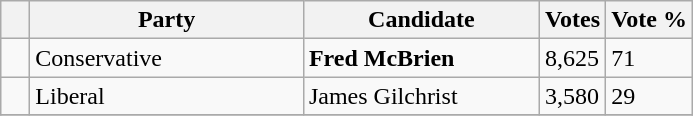<table class="wikitable">
<tr>
<th></th>
<th scope="col" width="175">Party</th>
<th scope="col" width="150">Candidate</th>
<th>Votes</th>
<th>Vote %</th>
</tr>
<tr>
<td>   </td>
<td>Conservative</td>
<td><strong>Fred McBrien</strong></td>
<td>8,625</td>
<td>71</td>
</tr>
<tr>
<td>   </td>
<td>Liberal</td>
<td>James Gilchrist</td>
<td>3,580</td>
<td>29</td>
</tr>
<tr>
</tr>
</table>
